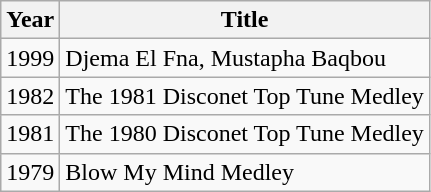<table class="wikitable">
<tr>
<th>Year</th>
<th>Title</th>
</tr>
<tr>
<td>1999</td>
<td>Djema El Fna, Mustapha Baqbou</td>
</tr>
<tr>
<td>1982</td>
<td>The 1981 Disconet Top Tune Medley</td>
</tr>
<tr>
<td>1981</td>
<td>The 1980 Disconet Top Tune Medley</td>
</tr>
<tr>
<td>1979</td>
<td>Blow My Mind Medley</td>
</tr>
</table>
